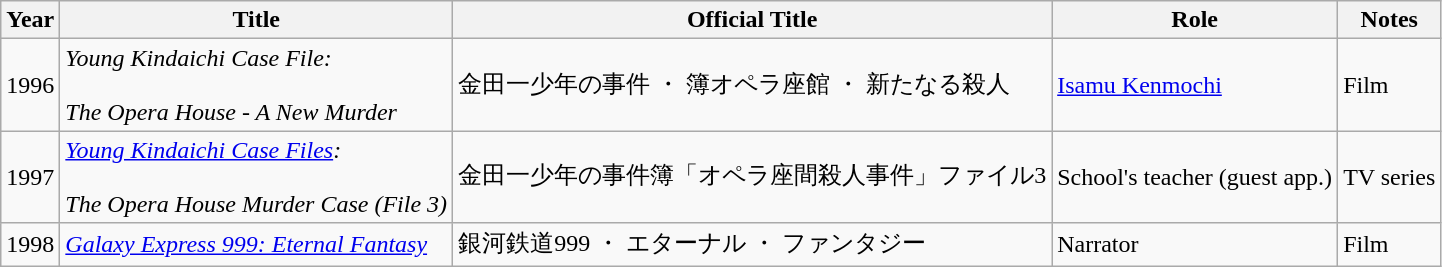<table class="wikitable sortable">
<tr>
<th>Year</th>
<th>Title</th>
<th>Official Title</th>
<th>Role</th>
<th class="unsortable">Notes</th>
</tr>
<tr>
<td>1996</td>
<td><em>Young Kindaichi Case File:</em><br><br><em>The Opera House - A New Murder</em></td>
<td>金田一少年の事件 ・ 簿オペラ座館 ・ 新たなる殺人</td>
<td><a href='#'>Isamu Kenmochi</a></td>
<td>Film</td>
</tr>
<tr>
<td>1997</td>
<td><em><a href='#'>Young Kindaichi Case Files</a>:</em><br><br><em>The Opera House Murder Case (File 3)</em></td>
<td>金田一少年の事件簿「オペラ座間殺人事件」ファイル3</td>
<td>School's teacher (guest app.)</td>
<td>TV series</td>
</tr>
<tr>
<td>1998</td>
<td><em><a href='#'>Galaxy Express 999: Eternal Fantasy</a></em></td>
<td>銀河鉄道999 ・ エターナル ・ ファンタジー</td>
<td>Narrator</td>
<td>Film</td>
</tr>
</table>
